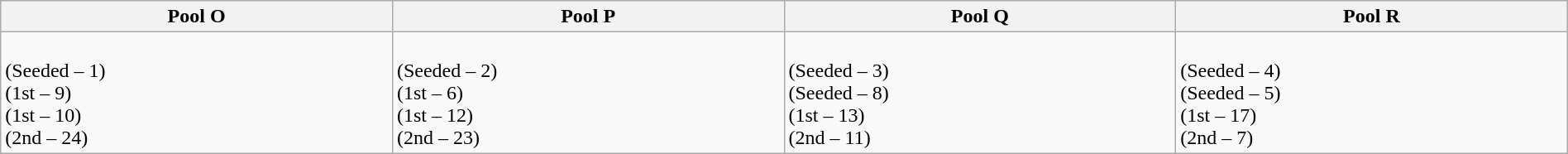<table class="wikitable" width=100%>
<tr>
<th width=25%>Pool O</th>
<th width=25%>Pool P</th>
<th width=25%>Pool Q</th>
<th width=25%>Pool R</th>
</tr>
<tr>
<td><br> (Seeded – 1)<br>
 (1st – 9)<br>
 (1st – 10)<br>
 (2nd – 24)</td>
<td><br> (Seeded – 2)<br>
 (1st – 6)<br>
 (1st – 12)<br>
 (2nd – 23)</td>
<td><br> (Seeded – 3)<br>
 (Seeded – 8)<br>
 (1st – 13)<br>
 (2nd – 11)</td>
<td><br> (Seeded – 4)<br>
 (Seeded – 5)<br>
 (1st – 17)<br>
 (2nd – 7)</td>
</tr>
</table>
